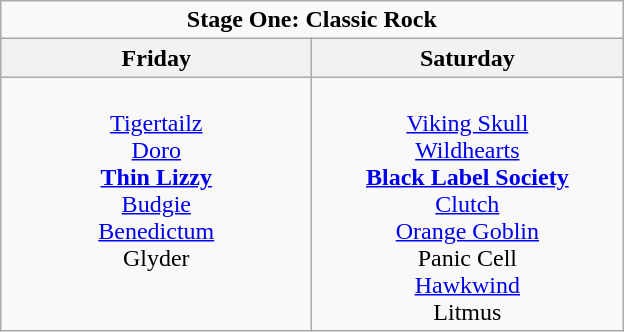<table class="wikitable">
<tr>
<td colspan="2" align="center"><strong>Stage One: Classic Rock</strong></td>
</tr>
<tr>
<th>Friday</th>
<th>Saturday</th>
</tr>
<tr>
<td valign="top" align="center" width=200><br><a href='#'>Tigertailz</a><br>
<a href='#'>Doro</a><br>
<strong><a href='#'>Thin Lizzy</a></strong><br>
<a href='#'>Budgie</a><br>
<a href='#'>Benedictum</a><br>
Glyder</td>
<td valign="top" align="center" width=200><br><a href='#'>Viking Skull</a><br>
<a href='#'>Wildhearts</a><br>
<strong><a href='#'>Black Label Society</a></strong><br>
<a href='#'>Clutch</a><br>
<a href='#'>Orange Goblin</a><br>
Panic Cell<br>
<a href='#'>Hawkwind</a><br>
Litmus<br></td>
</tr>
</table>
